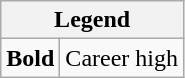<table class="wikitable mw-collapsible mw-collapsed">
<tr>
<th colspan="2">Legend</th>
</tr>
<tr>
<td><strong>Bold</strong></td>
<td>Career high</td>
</tr>
</table>
